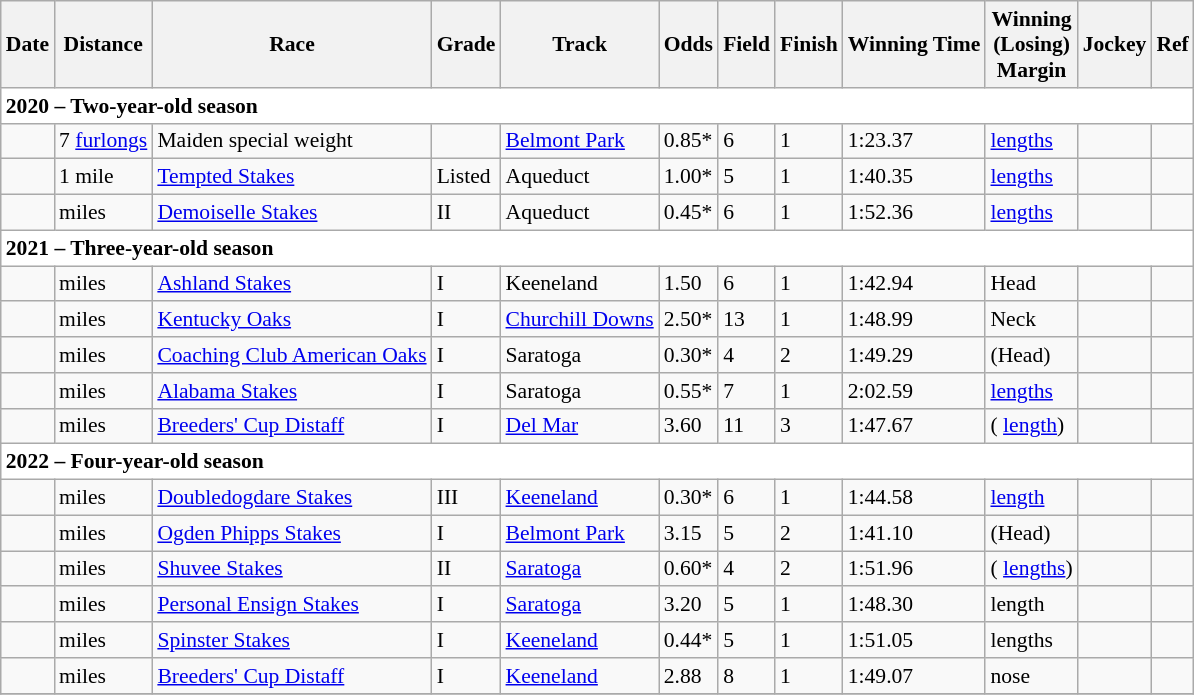<table class = "wikitable sortable" style="text-align:center width:90%; font-size:90%">
<tr>
<th scope="col">Date</th>
<th scope="col">Distance</th>
<th scope="col">Race</th>
<th scope="col">Grade</th>
<th scope="col">Track</th>
<th scope="col">Odds</th>
<th scope="col">Field</th>
<th scope="col">Finish</th>
<th scope="col">Winning Time</th>
<th scope="col">Winning<br>(Losing)<br>Margin</th>
<th scope="col">Jockey</th>
<th scope="col" class="unsortable">Ref</th>
</tr>
<tr style="background-color:white">
<td align="left" colspan=12><strong>2020 – Two-year-old season</strong></td>
</tr>
<tr>
<td></td>
<td> 7 <a href='#'>furlongs</a></td>
<td>Maiden special weight</td>
<td></td>
<td><a href='#'>Belmont Park</a></td>
<td>0.85*</td>
<td>6</td>
<td>1</td>
<td>1:23.37</td>
<td> <a href='#'>lengths</a></td>
<td></td>
<td></td>
</tr>
<tr>
<td></td>
<td> 1 mile</td>
<td><a href='#'>Tempted Stakes</a></td>
<td>Listed</td>
<td>Aqueduct</td>
<td>1.00*</td>
<td>5</td>
<td>1</td>
<td>1:40.35</td>
<td> <a href='#'>lengths</a></td>
<td></td>
<td></td>
</tr>
<tr>
<td></td>
<td>  miles</td>
<td><a href='#'>Demoiselle Stakes</a></td>
<td>II</td>
<td>Aqueduct</td>
<td>0.45*</td>
<td>6</td>
<td>1</td>
<td>1:52.36</td>
<td> <a href='#'>lengths</a></td>
<td></td>
<td></td>
</tr>
<tr style="background-color:white">
<td align="left" colspan=12><strong>2021 – Three-year-old season</strong></td>
</tr>
<tr>
<td></td>
<td>  miles</td>
<td><a href='#'>Ashland Stakes</a></td>
<td>I</td>
<td>Keeneland</td>
<td>1.50</td>
<td>6</td>
<td>1</td>
<td>1:42.94</td>
<td>Head</td>
<td></td>
<td></td>
</tr>
<tr>
<td></td>
<td>  miles</td>
<td><a href='#'>Kentucky Oaks</a></td>
<td>I</td>
<td><a href='#'>Churchill Downs</a></td>
<td>2.50*</td>
<td>13</td>
<td>1</td>
<td>1:48.99</td>
<td>Neck</td>
<td></td>
<td></td>
</tr>
<tr>
<td></td>
<td>  miles</td>
<td><a href='#'>Coaching Club American Oaks</a></td>
<td>I</td>
<td>Saratoga</td>
<td>0.30*</td>
<td>4</td>
<td>2</td>
<td>1:49.29</td>
<td>(Head)</td>
<td></td>
<td></td>
</tr>
<tr>
<td></td>
<td>  miles</td>
<td><a href='#'>Alabama Stakes</a></td>
<td>I</td>
<td>Saratoga</td>
<td>0.55*</td>
<td>7</td>
<td>1</td>
<td>2:02.59</td>
<td> <a href='#'>lengths</a></td>
<td></td>
<td></td>
</tr>
<tr>
<td></td>
<td>  miles</td>
<td><a href='#'>Breeders' Cup Distaff</a></td>
<td>I</td>
<td><a href='#'>Del Mar</a></td>
<td>3.60</td>
<td>11</td>
<td>3</td>
<td>1:47.67</td>
<td>( <a href='#'>length</a>)</td>
<td></td>
<td></td>
</tr>
<tr style="background-color:white">
<td align="left" colspan=12><strong>2022 – Four-year-old season</strong></td>
</tr>
<tr>
<td></td>
<td>  miles</td>
<td><a href='#'>Doubledogdare Stakes</a></td>
<td>III</td>
<td><a href='#'>Keeneland</a></td>
<td>0.30*</td>
<td>6</td>
<td>1</td>
<td>1:44.58</td>
<td>  <a href='#'>length</a></td>
<td></td>
<td></td>
</tr>
<tr>
<td></td>
<td>  miles</td>
<td><a href='#'>Ogden Phipps Stakes</a></td>
<td>I</td>
<td><a href='#'>Belmont Park</a></td>
<td>3.15</td>
<td>5</td>
<td>2</td>
<td>1:41.10</td>
<td>(Head)</td>
<td></td>
<td></td>
</tr>
<tr>
<td></td>
<td>  miles</td>
<td><a href='#'>Shuvee Stakes</a></td>
<td>II</td>
<td><a href='#'>Saratoga</a></td>
<td>0.60*</td>
<td>4</td>
<td>2</td>
<td>1:51.96</td>
<td>( <a href='#'>lengths</a>)</td>
<td></td>
<td></td>
</tr>
<tr>
<td></td>
<td> miles</td>
<td><a href='#'>Personal Ensign Stakes</a></td>
<td>I</td>
<td><a href='#'>Saratoga</a></td>
<td>3.20</td>
<td>5</td>
<td>1</td>
<td>1:48.30</td>
<td> length</td>
<td></td>
<td></td>
</tr>
<tr>
<td></td>
<td> miles</td>
<td><a href='#'>Spinster Stakes</a></td>
<td>I</td>
<td><a href='#'>Keeneland</a></td>
<td>0.44*</td>
<td>5</td>
<td>1</td>
<td>1:51.05</td>
<td> lengths</td>
<td></td>
<td></td>
</tr>
<tr>
<td></td>
<td> miles</td>
<td><a href='#'>Breeders' Cup Distaff</a></td>
<td>I</td>
<td><a href='#'>Keeneland</a></td>
<td>2.88</td>
<td>8</td>
<td>1</td>
<td>1:49.07</td>
<td>nose</td>
<td></td>
<td></td>
</tr>
<tr>
</tr>
</table>
